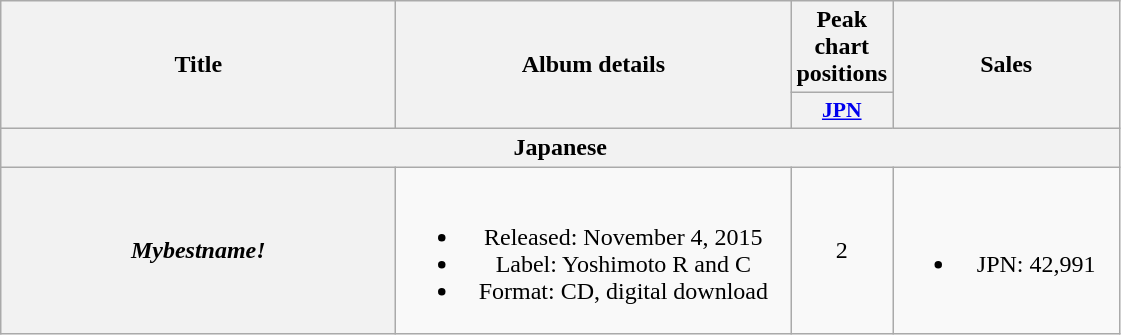<table class="wikitable plainrowheaders" style="text-align:center;" border="1">
<tr>
<th scope="col" rowspan="2" style="width:16em;">Title</th>
<th scope="col" rowspan="2" style="width:16em;">Album details</th>
<th scope="col" colspan="1">Peak chart positions</th>
<th scope="col" rowspan="2" style="width:9em;">Sales</th>
</tr>
<tr>
<th scope="col" style="width:2.2em;font-size:90%;"><a href='#'>JPN</a><br></th>
</tr>
<tr>
<th colspan="5">Japanese</th>
</tr>
<tr>
<th scope="row"><em>Mybestname!</em></th>
<td><br><ul><li>Released: November 4, 2015</li><li>Label: Yoshimoto R and C</li><li>Format: CD, digital download</li></ul></td>
<td>2</td>
<td><br><ul><li>JPN: 42,991</li></ul></td>
</tr>
</table>
